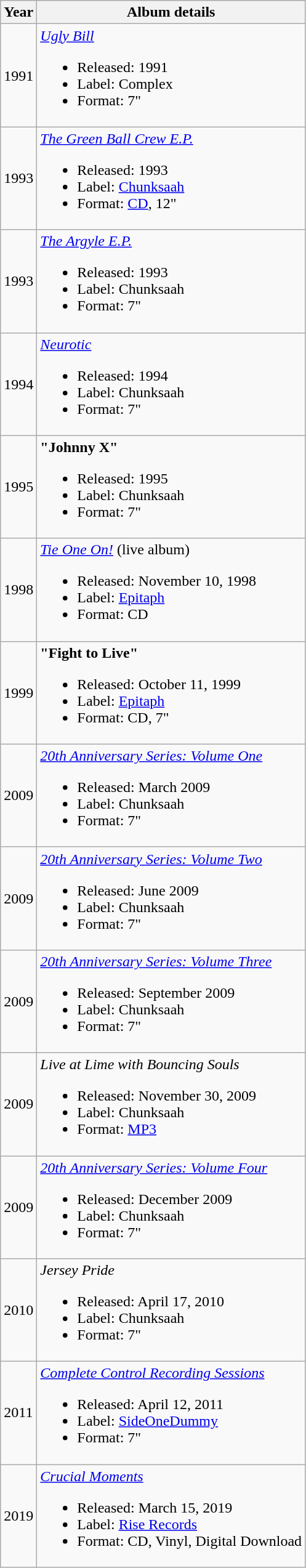<table class ="wikitable">
<tr>
<th>Year</th>
<th>Album details</th>
</tr>
<tr>
<td>1991</td>
<td><em><a href='#'>Ugly Bill</a></em><br><ul><li>Released: 1991</li><li>Label: Complex</li><li>Format: 7"</li></ul></td>
</tr>
<tr>
<td>1993</td>
<td><em><a href='#'>The Green Ball Crew E.P.</a></em><br><ul><li>Released: 1993</li><li>Label: <a href='#'>Chunksaah</a></li><li>Format: <a href='#'>CD</a>, 12"</li></ul></td>
</tr>
<tr>
<td>1993</td>
<td><em><a href='#'>The Argyle E.P.</a></em><br><ul><li>Released: 1993</li><li>Label: Chunksaah</li><li>Format: 7"</li></ul></td>
</tr>
<tr>
<td>1994</td>
<td><em><a href='#'>Neurotic</a></em><br><ul><li>Released: 1994</li><li>Label: Chunksaah</li><li>Format: 7"</li></ul></td>
</tr>
<tr>
<td>1995</td>
<td><strong>"Johnny X"</strong><br><ul><li>Released: 1995</li><li>Label: Chunksaah</li><li>Format: 7"</li></ul></td>
</tr>
<tr>
<td>1998</td>
<td><em><a href='#'>Tie One On!</a></em> (live album)<br><ul><li>Released: November 10, 1998</li><li>Label: <a href='#'>Epitaph</a></li><li>Format: CD</li></ul></td>
</tr>
<tr>
<td>1999</td>
<td><strong>"Fight to Live"</strong><br><ul><li>Released: October 11, 1999</li><li>Label: <a href='#'>Epitaph</a></li><li>Format: CD, 7"</li></ul></td>
</tr>
<tr>
<td>2009</td>
<td><em><a href='#'>20th Anniversary Series: Volume One</a></em><br><ul><li>Released: March 2009</li><li>Label: Chunksaah</li><li>Format: 7"</li></ul></td>
</tr>
<tr>
<td>2009</td>
<td><em><a href='#'>20th Anniversary Series: Volume Two</a></em><br><ul><li>Released: June 2009</li><li>Label: Chunksaah</li><li>Format: 7"</li></ul></td>
</tr>
<tr>
<td>2009</td>
<td><em><a href='#'>20th Anniversary Series: Volume Three</a></em><br><ul><li>Released: September 2009</li><li>Label: Chunksaah</li><li>Format: 7"</li></ul></td>
</tr>
<tr>
<td>2009</td>
<td><em>Live at Lime with Bouncing Souls</em><br><ul><li>Released: November 30, 2009</li><li>Label: Chunksaah</li><li>Format: <a href='#'>MP3</a></li></ul></td>
</tr>
<tr>
<td>2009</td>
<td><em><a href='#'>20th Anniversary Series: Volume Four</a></em><br><ul><li>Released: December 2009</li><li>Label: Chunksaah</li><li>Format: 7"</li></ul></td>
</tr>
<tr>
<td>2010</td>
<td><em>Jersey Pride</em><br><ul><li>Released: April 17, 2010</li><li>Label: Chunksaah</li><li>Format: 7"</li></ul></td>
</tr>
<tr>
<td>2011</td>
<td><em><a href='#'>Complete Control Recording Sessions</a></em><br><ul><li>Released: April 12, 2011</li><li>Label: <a href='#'>SideOneDummy</a></li><li>Format: 7"</li></ul></td>
</tr>
<tr>
<td>2019</td>
<td><em><a href='#'>Crucial Moments</a></em><br><ul><li>Released: March 15, 2019</li><li>Label: <a href='#'>Rise Records</a></li><li>Format: CD, Vinyl, Digital Download</li></ul></td>
</tr>
</table>
